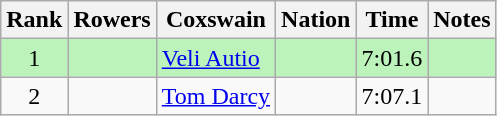<table class="wikitable sortable" style="text-align:center">
<tr>
<th>Rank</th>
<th>Rowers</th>
<th>Coxswain</th>
<th>Nation</th>
<th>Time</th>
<th>Notes</th>
</tr>
<tr bgcolor=bbf3bb>
<td>1</td>
<td align=left></td>
<td align=left><a href='#'>Veli Autio</a></td>
<td align=left></td>
<td>7:01.6</td>
<td></td>
</tr>
<tr>
<td>2</td>
<td align=left></td>
<td align=left><a href='#'>Tom Darcy</a></td>
<td align=left></td>
<td>7:07.1</td>
<td></td>
</tr>
</table>
